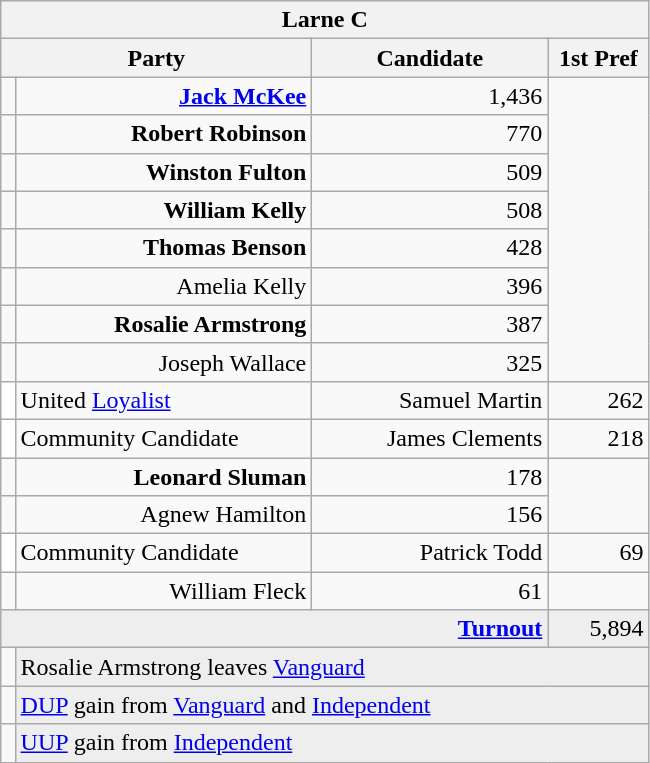<table class="wikitable">
<tr>
<th colspan="4" align="center">Larne C</th>
</tr>
<tr>
<th colspan="2" align="center" width=200>Party</th>
<th width=150>Candidate</th>
<th width=60>1st Pref</th>
</tr>
<tr>
<td></td>
<td align="right"><strong><a href='#'>Jack McKee</a></strong></td>
<td align="right">1,436</td>
</tr>
<tr>
<td></td>
<td align="right"><strong>Robert Robinson</strong></td>
<td align="right">770</td>
</tr>
<tr>
<td></td>
<td align="right"><strong>Winston Fulton</strong></td>
<td align="right">509</td>
</tr>
<tr>
<td></td>
<td align="right"><strong>William Kelly</strong></td>
<td align="right">508</td>
</tr>
<tr>
<td></td>
<td align="right"><strong>Thomas Benson</strong></td>
<td align="right">428</td>
</tr>
<tr>
<td></td>
<td align="right">Amelia Kelly</td>
<td align="right">396</td>
</tr>
<tr>
<td></td>
<td align="right"><strong>Rosalie Armstrong</strong></td>
<td align="right">387</td>
</tr>
<tr>
<td></td>
<td align="right">Joseph Wallace</td>
<td align="right">325</td>
</tr>
<tr>
<td style="background-color: #FFFFFF"></td>
<td>United <a href='#'>Loyalist</a></td>
<td align="right">Samuel Martin</td>
<td align="right">262</td>
</tr>
<tr>
<td style="background-color: #FFFFFF"></td>
<td>Community Candidate</td>
<td align="right">James Clements</td>
<td align="right">218</td>
</tr>
<tr>
<td></td>
<td align="right"><strong>Leonard Sluman</strong></td>
<td align="right">178</td>
</tr>
<tr>
<td></td>
<td align="right">Agnew Hamilton</td>
<td align="right">156</td>
</tr>
<tr>
<td style="background-color: #FFFFFF"></td>
<td>Community Candidate</td>
<td align="right">Patrick Todd</td>
<td align="right">69</td>
</tr>
<tr>
<td></td>
<td align="right">William Fleck</td>
<td align="right">61</td>
</tr>
<tr bgcolor="EEEEEE">
<td colspan=3 align="right"><strong><a href='#'>Turnout</a></strong></td>
<td align="right">5,894</td>
</tr>
<tr>
<td bgcolor=></td>
<td colspan=3 bgcolor="EEEEEE">Rosalie Armstrong leaves <a href='#'>Vanguard</a></td>
</tr>
<tr>
<td bgcolor=></td>
<td colspan=3 bgcolor="EEEEEE"><a href='#'>DUP</a> gain from <a href='#'>Vanguard</a> and <a href='#'>Independent</a></td>
</tr>
<tr>
<td bgcolor=></td>
<td colspan=3 bgcolor="EEEEEE"><a href='#'>UUP</a> gain from <a href='#'>Independent</a></td>
</tr>
</table>
